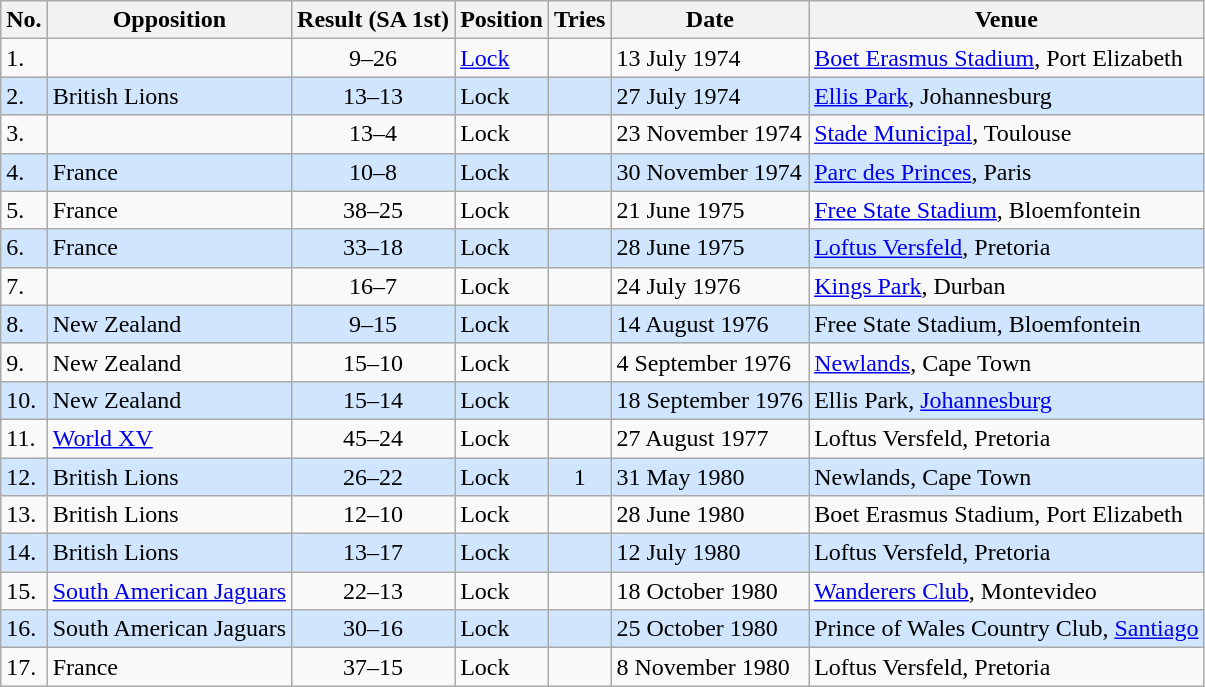<table class="wikitable sortable">
<tr>
<th>No.</th>
<th>Opposition</th>
<th>Result (SA 1st)</th>
<th>Position</th>
<th>Tries</th>
<th>Date</th>
<th>Venue</th>
</tr>
<tr>
<td>1.</td>
<td></td>
<td align="center">9–26</td>
<td><a href='#'>Lock</a></td>
<td></td>
<td>13 July 1974</td>
<td><a href='#'>Boet Erasmus Stadium</a>, Port Elizabeth</td>
</tr>
<tr style="background: #D0E6FF;">
<td>2.</td>
<td> British Lions</td>
<td align="center">13–13</td>
<td>Lock</td>
<td></td>
<td>27 July 1974</td>
<td><a href='#'>Ellis Park</a>, Johannesburg</td>
</tr>
<tr>
<td>3.</td>
<td></td>
<td align="center">13–4</td>
<td>Lock</td>
<td></td>
<td>23 November 1974</td>
<td><a href='#'>Stade Municipal</a>, Toulouse</td>
</tr>
<tr style="background: #D0E6FF;">
<td>4.</td>
<td> France</td>
<td align="center">10–8</td>
<td>Lock</td>
<td></td>
<td>30 November 1974</td>
<td><a href='#'>Parc des Princes</a>, Paris</td>
</tr>
<tr>
<td>5.</td>
<td> France</td>
<td align="center">38–25</td>
<td>Lock</td>
<td></td>
<td>21 June 1975</td>
<td><a href='#'>Free State Stadium</a>, Bloemfontein</td>
</tr>
<tr style="background: #D0E6FF;">
<td>6.</td>
<td> France</td>
<td align="center">33–18</td>
<td>Lock</td>
<td></td>
<td>28 June 1975</td>
<td><a href='#'>Loftus Versfeld</a>, Pretoria</td>
</tr>
<tr>
<td>7.</td>
<td></td>
<td align="center">16–7</td>
<td>Lock</td>
<td></td>
<td>24 July 1976</td>
<td><a href='#'>Kings Park</a>, Durban</td>
</tr>
<tr style="background: #D0E6FF;">
<td>8.</td>
<td> New Zealand</td>
<td align="center">9–15</td>
<td>Lock</td>
<td></td>
<td>14 August 1976</td>
<td>Free State Stadium, Bloemfontein</td>
</tr>
<tr>
<td>9.</td>
<td> New Zealand</td>
<td align="center">15–10</td>
<td>Lock</td>
<td></td>
<td>4 September 1976</td>
<td><a href='#'>Newlands</a>, Cape Town</td>
</tr>
<tr style="background: #D0E6FF;">
<td>10.</td>
<td> New Zealand</td>
<td align="center">15–14</td>
<td>Lock</td>
<td></td>
<td>18 September 1976</td>
<td>Ellis Park, <a href='#'>Johannesburg</a></td>
</tr>
<tr>
<td>11.</td>
<td><a href='#'>World XV</a></td>
<td align="center">45–24</td>
<td>Lock</td>
<td></td>
<td>27 August 1977</td>
<td>Loftus Versfeld, Pretoria</td>
</tr>
<tr style="background: #D0E6FF;">
<td>12.</td>
<td> British Lions</td>
<td align="center">26–22</td>
<td>Lock</td>
<td align="center">1</td>
<td>31 May 1980</td>
<td>Newlands, Cape Town</td>
</tr>
<tr>
<td>13.</td>
<td> British Lions</td>
<td align="center">12–10</td>
<td>Lock</td>
<td></td>
<td>28 June 1980</td>
<td>Boet Erasmus Stadium, Port Elizabeth</td>
</tr>
<tr style="background: #D0E6FF;">
<td>14.</td>
<td> British Lions</td>
<td align="center">13–17</td>
<td>Lock</td>
<td></td>
<td>12 July 1980</td>
<td>Loftus Versfeld, Pretoria</td>
</tr>
<tr>
<td>15.</td>
<td> <a href='#'>South American Jaguars</a></td>
<td align="center">22–13</td>
<td>Lock</td>
<td></td>
<td>18 October 1980</td>
<td><a href='#'>Wanderers Club</a>, Montevideo</td>
</tr>
<tr style="background: #D0E6FF;">
<td>16.</td>
<td> South American Jaguars</td>
<td align="center">30–16</td>
<td>Lock</td>
<td></td>
<td>25 October 1980</td>
<td>Prince of Wales Country Club, <a href='#'>Santiago</a></td>
</tr>
<tr>
<td>17.</td>
<td> France</td>
<td align="center">37–15</td>
<td>Lock</td>
<td></td>
<td>8 November 1980</td>
<td>Loftus Versfeld, Pretoria</td>
</tr>
</table>
